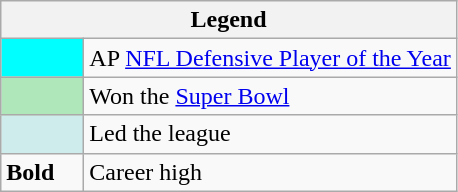<table class="wikitable">
<tr>
<th colspan="2">Legend</th>
</tr>
<tr>
<td style="background:#00ffff; width:3em;"></td>
<td>AP <a href='#'>NFL Defensive Player of the Year</a></td>
</tr>
<tr>
<td style="background:#afe6ba; width:3em;"></td>
<td>Won the <a href='#'>Super Bowl</a></td>
</tr>
<tr>
<td style="background:#cfecec; width:3em;"></td>
<td>Led the league</td>
</tr>
<tr>
<td style="width:3em;"><strong>Bold</strong></td>
<td>Career high</td>
</tr>
</table>
